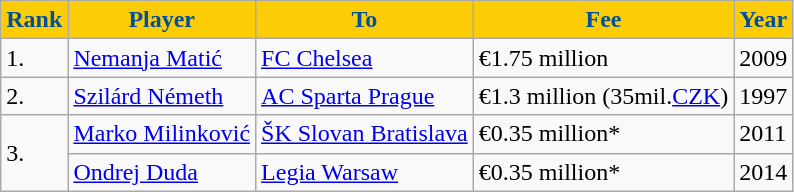<table class="wikitable">
<tr>
<th style="color:#00509E; background:#FCCC06;">Rank</th>
<th style="color:#00509E; background:#FCCC06;">Player</th>
<th style="color:#00509E; background:#FCCC06;">To</th>
<th style="color:#00509E; background:#FCCC06;">Fee</th>
<th style="color:#00509E; background:#FCCC06;">Year</th>
</tr>
<tr>
<td>1.</td>
<td> <a href='#'>Nemanja Matić</a></td>
<td> <a href='#'>FC Chelsea</a></td>
<td>€1.75 million</td>
<td>2009</td>
</tr>
<tr>
<td>2.</td>
<td> <a href='#'>Szilárd Németh</a></td>
<td> <a href='#'>AC Sparta Prague</a></td>
<td>€1.3 million (35mil.<a href='#'>CZK</a>)</td>
<td>1997</td>
</tr>
<tr>
<td rowspan="2">3.</td>
<td> <a href='#'>Marko Milinković</a></td>
<td> <a href='#'>ŠK Slovan Bratislava</a></td>
<td>€0.35 million*</td>
<td>2011</td>
</tr>
<tr>
<td> <a href='#'>Ondrej Duda</a></td>
<td> <a href='#'>Legia Warsaw</a></td>
<td>€0.35 million*</td>
<td>2014</td>
</tr>
</table>
